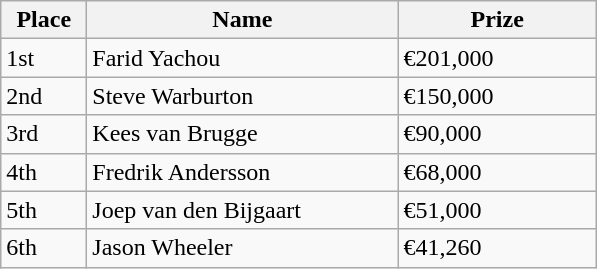<table class="wikitable">
<tr>
<th style="width:50px;">Place</th>
<th style="width:200px;">Name</th>
<th style="width:125px;">Prize</th>
</tr>
<tr>
<td>1st</td>
<td> Farid Yachou</td>
<td>€201,000</td>
</tr>
<tr>
<td>2nd</td>
<td> Steve Warburton</td>
<td>€150,000</td>
</tr>
<tr>
<td>3rd</td>
<td> Kees van Brugge</td>
<td>€90,000</td>
</tr>
<tr>
<td>4th</td>
<td> Fredrik Andersson</td>
<td>€68,000</td>
</tr>
<tr>
<td>5th</td>
<td> Joep van den Bijgaart</td>
<td>€51,000</td>
</tr>
<tr>
<td>6th</td>
<td> Jason Wheeler</td>
<td>€41,260</td>
</tr>
</table>
